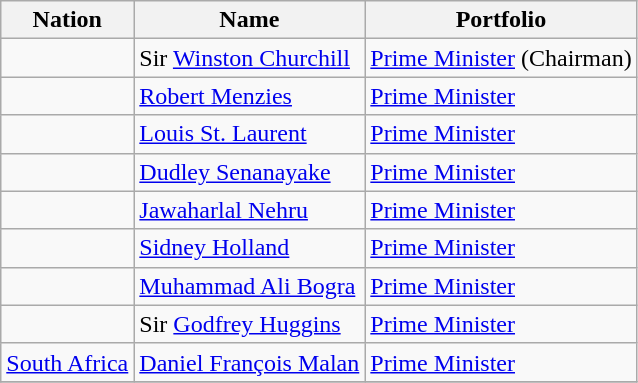<table class="wikitable">
<tr>
<th>Nation</th>
<th>Name</th>
<th>Portfolio</th>
</tr>
<tr>
<td></td>
<td>Sir <a href='#'>Winston Churchill</a></td>
<td><a href='#'>Prime Minister</a> (Chairman)</td>
</tr>
<tr>
<td></td>
<td><a href='#'>Robert Menzies</a></td>
<td><a href='#'>Prime Minister</a></td>
</tr>
<tr>
<td></td>
<td><a href='#'>Louis St. Laurent</a></td>
<td><a href='#'>Prime Minister</a></td>
</tr>
<tr>
<td></td>
<td><a href='#'>Dudley Senanayake</a></td>
<td><a href='#'>Prime Minister</a></td>
</tr>
<tr>
<td></td>
<td><a href='#'>Jawaharlal Nehru</a></td>
<td><a href='#'>Prime Minister</a></td>
</tr>
<tr>
<td></td>
<td><a href='#'>Sidney Holland</a></td>
<td><a href='#'>Prime Minister</a></td>
</tr>
<tr>
<td></td>
<td><a href='#'>Muhammad Ali Bogra</a></td>
<td><a href='#'>Prime Minister</a></td>
</tr>
<tr>
<td></td>
<td>Sir <a href='#'>Godfrey Huggins</a></td>
<td><a href='#'>Prime Minister</a></td>
</tr>
<tr>
<td> <a href='#'>South Africa</a></td>
<td><a href='#'>Daniel François Malan</a></td>
<td><a href='#'>Prime Minister</a></td>
</tr>
<tr>
</tr>
</table>
